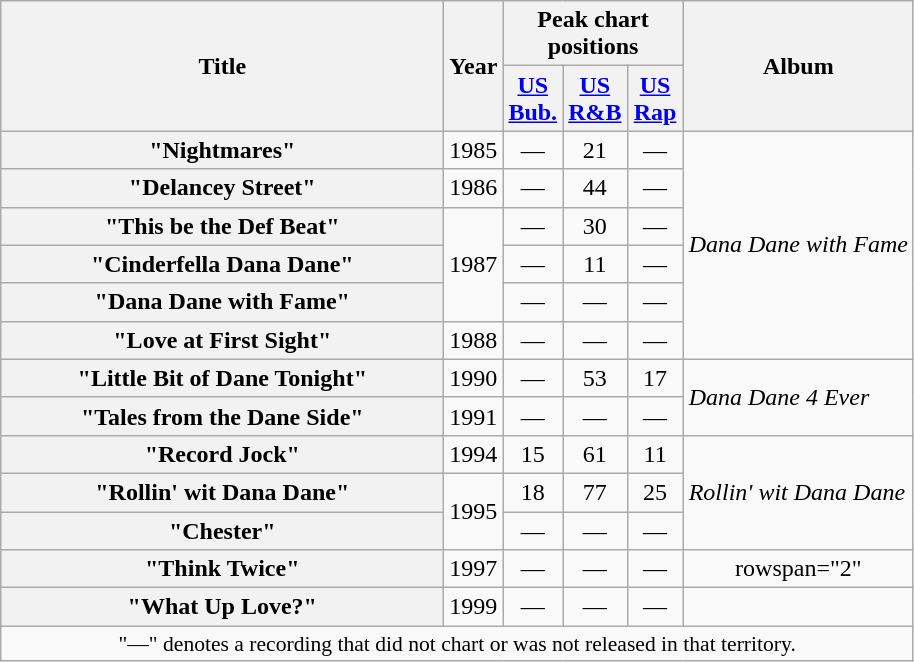<table class="wikitable plainrowheaders" style="text-align:center;" border="1">
<tr>
<th scope="col" rowspan="2" style="width:18em;">Title</th>
<th scope="col" rowspan="2">Year</th>
<th scope="col" colspan="3">Peak chart positions</th>
<th scope="col" rowspan="2">Album</th>
</tr>
<tr>
<th width="30"><a href='#'>US Bub.</a><br></th>
<th width="30"><a href='#'>US R&B</a><br></th>
<th width="30"><a href='#'>US Rap</a><br></th>
</tr>
<tr>
<th scope="row">"Nightmares"</th>
<td>1985</td>
<td style="text-align:center;">—</td>
<td style="text-align:center;">21</td>
<td style="text-align:center;">—</td>
<td style="text-align:left;" rowspan="6"><em>Dana Dane with Fame</em></td>
</tr>
<tr>
<th scope="row">"Delancey Street"</th>
<td>1986</td>
<td style="text-align:center;">—</td>
<td style="text-align:center;">44</td>
<td style="text-align:center;">—</td>
</tr>
<tr>
<th scope="row">"This be the Def Beat"</th>
<td rowspan="3">1987</td>
<td style="text-align:center;">—</td>
<td style="text-align:center;">30</td>
<td style="text-align:center;">—</td>
</tr>
<tr>
<th scope="row">"Cinderfella Dana Dane"</th>
<td style="text-align:center;">—</td>
<td style="text-align:center;">11</td>
<td style="text-align:center;">—</td>
</tr>
<tr>
<th scope="row">"Dana Dane with Fame"</th>
<td style="text-align:center;">—</td>
<td style="text-align:center;">—</td>
<td style="text-align:center;">—</td>
</tr>
<tr>
<th scope="row">"Love at First Sight"</th>
<td>1988</td>
<td style="text-align:center;">—</td>
<td style="text-align:center;">—</td>
<td style="text-align:center;">—</td>
</tr>
<tr>
<th scope="row">"Little Bit of Dane Tonight"</th>
<td>1990</td>
<td style="text-align:center;">—</td>
<td style="text-align:center;">53</td>
<td style="text-align:center;">17</td>
<td style="text-align:left;" rowspan="2"><em>Dana Dane 4 Ever</em></td>
</tr>
<tr>
<th scope="row">"Tales from the Dane Side"</th>
<td>1991</td>
<td style="text-align:center;">—</td>
<td style="text-align:center;">—</td>
<td style="text-align:center;">—</td>
</tr>
<tr>
<th scope="row">"Record Jock"</th>
<td>1994</td>
<td style="text-align:center;">15</td>
<td style="text-align:center;">61</td>
<td style="text-align:center;">11</td>
<td style="text-align:left;" rowspan="3"><em>Rollin' wit Dana Dane</em></td>
</tr>
<tr>
<th scope="row">"Rollin' wit Dana Dane"</th>
<td rowspan="2">1995</td>
<td style="text-align:center;">18</td>
<td style="text-align:center;">77</td>
<td style="text-align:center;">25</td>
</tr>
<tr>
<th scope="row">"Chester"</th>
<td style="text-align:center;">—</td>
<td style="text-align:center;">—</td>
<td style="text-align:center;">—</td>
</tr>
<tr>
<th scope="row">"Think Twice"</th>
<td>1997</td>
<td style="text-align:center;">—</td>
<td style="text-align:center;">—</td>
<td style="text-align:center;">—</td>
<td>rowspan="2" </td>
</tr>
<tr>
<th scope="row">"What Up Love?"</th>
<td>1999</td>
<td style="text-align:center;">—</td>
<td style="text-align:center;">—</td>
<td style="text-align:center;">—</td>
</tr>
<tr>
<td colspan="15" style="font-size:90%">"—" denotes a recording that did not chart or was not released in that territory.</td>
</tr>
</table>
